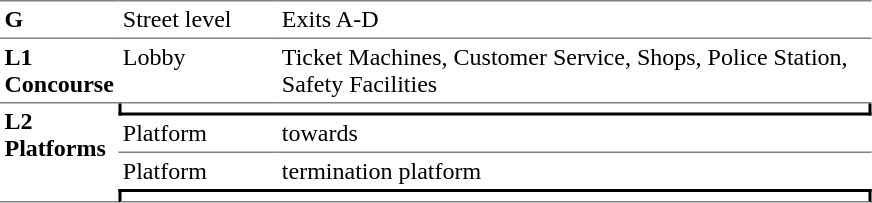<table table border=0 cellspacing=0 cellpadding=3>
<tr>
<td style="border-top:solid 1px gray;" width=50 valign=top><strong>G</strong></td>
<td style="border-top:solid 1px gray;" width=100 valign=top>Street level</td>
<td style="border-top:solid 1px gray;" width=390 valign=top>Exits A-D</td>
</tr>
<tr>
<td style="border-bottom:solid 1px gray; border-top:solid 1px gray;" valign=top><strong>L1<br>Concourse</strong></td>
<td style="border-bottom:solid 1px gray; border-top:solid 1px gray;" valign=top>Lobby</td>
<td style="border-bottom:solid 1px gray; border-top:solid 1px gray;" valign=top>Ticket Machines, Customer Service, Shops, Police Station, Safety Facilities</td>
</tr>
<tr>
<td style="border-bottom:solid 1px gray;" rowspan=4 valign=top><strong>L2<br>Platforms</strong></td>
<td style="border-right:solid 2px black;border-left:solid 2px black;border-bottom:solid 2px black;text-align:center;" colspan=2></td>
</tr>
<tr>
<td style="border-bottom:solid 1px gray;" width=100>Platform </td>
<td style="border-bottom:solid 1px gray;" width=390>  towards  </td>
</tr>
<tr>
<td>Platform </td>
<td> termination platform </td>
</tr>
<tr>
<td style="border-top:solid 2px black;border-right:solid 2px black;border-left:solid 2px black;border-bottom:solid 1px gray;text-align:center;" colspan=2></td>
</tr>
</table>
